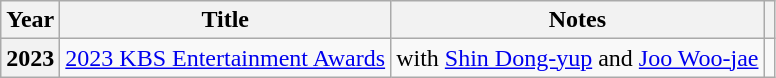<table class="wikitable plainrowheaders">
<tr>
<th scope="col">Year</th>
<th scpoe="col">Title</th>
<th scope="col">Notes</th>
<th scope="col" class="unsortable"></th>
</tr>
<tr>
<th scope="row">2023</th>
<td><a href='#'>2023 KBS Entertainment Awards</a></td>
<td>with <a href='#'>Shin Dong-yup</a> and <a href='#'>Joo Woo-jae</a></td>
<td style="text-align:center"></td>
</tr>
</table>
